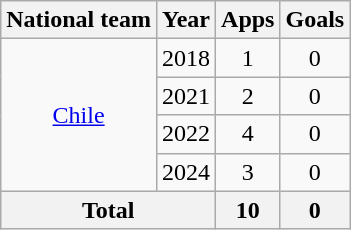<table class=wikitable style=text-align:center>
<tr>
<th>National team</th>
<th>Year</th>
<th>Apps</th>
<th>Goals</th>
</tr>
<tr>
<td rowspan=4><a href='#'>Chile</a></td>
<td>2018</td>
<td>1</td>
<td>0</td>
</tr>
<tr>
<td>2021</td>
<td>2</td>
<td>0</td>
</tr>
<tr>
<td>2022</td>
<td>4</td>
<td>0</td>
</tr>
<tr>
<td>2024</td>
<td>3</td>
<td>0</td>
</tr>
<tr>
<th colspan=2>Total</th>
<th>10</th>
<th>0</th>
</tr>
</table>
